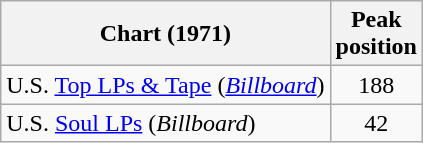<table class="wikitable sortable plainrowheaders">
<tr>
<th>Chart (1971)</th>
<th>Peak<br>position</th>
</tr>
<tr>
<td>U.S. <a href='#'>Top LPs & Tape</a> (<em><a href='#'>Billboard</a></em>)</td>
<td align="center">188</td>
</tr>
<tr>
<td>U.S. <a href='#'>Soul LPs</a> (<em>Billboard</em>)</td>
<td align="center">42</td>
</tr>
</table>
